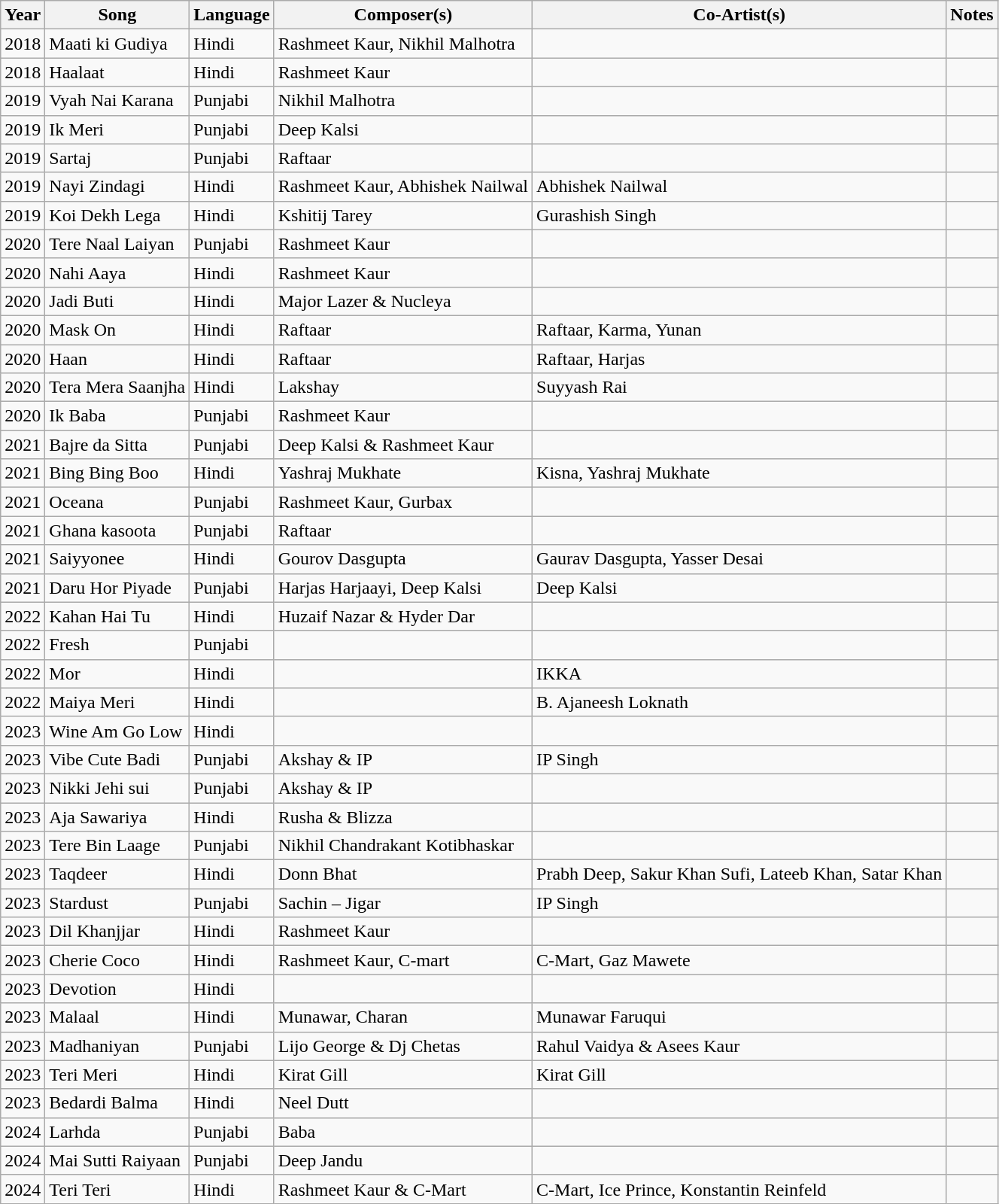<table class="wikitable">
<tr>
<th>Year</th>
<th>Song</th>
<th>Language</th>
<th>Composer(s)</th>
<th>Co-Artist(s)</th>
<th>Notes</th>
</tr>
<tr>
<td>2018</td>
<td>Maati ki Gudiya</td>
<td>Hindi</td>
<td>Rashmeet Kaur, Nikhil Malhotra</td>
<td></td>
<td></td>
</tr>
<tr>
<td>2018</td>
<td>Haalaat</td>
<td>Hindi</td>
<td>Rashmeet Kaur</td>
<td></td>
<td></td>
</tr>
<tr>
<td>2019</td>
<td>Vyah Nai Karana</td>
<td>Punjabi</td>
<td>Nikhil Malhotra</td>
<td></td>
<td></td>
</tr>
<tr>
<td>2019</td>
<td>Ik Meri</td>
<td>Punjabi</td>
<td>Deep Kalsi</td>
<td></td>
<td></td>
</tr>
<tr>
<td>2019</td>
<td>Sartaj</td>
<td>Punjabi</td>
<td>Raftaar</td>
<td></td>
<td></td>
</tr>
<tr>
<td>2019</td>
<td>Nayi Zindagi</td>
<td>Hindi</td>
<td>Rashmeet Kaur, Abhishek Nailwal</td>
<td>Abhishek Nailwal</td>
<td></td>
</tr>
<tr>
<td>2019</td>
<td>Koi Dekh Lega</td>
<td>Hindi</td>
<td>Kshitij Tarey</td>
<td>Gurashish Singh</td>
<td></td>
</tr>
<tr>
<td>2020</td>
<td>Tere Naal Laiyan</td>
<td>Punjabi</td>
<td>Rashmeet Kaur</td>
<td></td>
<td></td>
</tr>
<tr>
<td>2020</td>
<td>Nahi Aaya</td>
<td>Hindi</td>
<td>Rashmeet Kaur</td>
<td></td>
<td></td>
</tr>
<tr>
<td>2020</td>
<td>Jadi Buti</td>
<td>Hindi</td>
<td>Major Lazer & Nucleya</td>
<td></td>
<td></td>
</tr>
<tr>
<td>2020</td>
<td>Mask On</td>
<td>Hindi</td>
<td>Raftaar</td>
<td>Raftaar, Karma, Yunan</td>
<td></td>
</tr>
<tr>
<td>2020</td>
<td>Haan</td>
<td>Hindi</td>
<td>Raftaar</td>
<td>Raftaar, Harjas</td>
<td></td>
</tr>
<tr>
<td>2020</td>
<td>Tera Mera Saanjha</td>
<td>Hindi</td>
<td>Lakshay</td>
<td>Suyyash Rai</td>
<td></td>
</tr>
<tr>
<td>2020</td>
<td>Ik Baba</td>
<td>Punjabi</td>
<td>Rashmeet Kaur</td>
<td></td>
<td></td>
</tr>
<tr>
<td>2021</td>
<td>Bajre da Sitta</td>
<td>Punjabi</td>
<td>Deep Kalsi & Rashmeet Kaur</td>
<td></td>
<td></td>
</tr>
<tr>
<td>2021</td>
<td>Bing Bing Boo</td>
<td>Hindi</td>
<td>Yashraj Mukhate</td>
<td>Kisna, Yashraj Mukhate</td>
<td></td>
</tr>
<tr>
<td>2021</td>
<td>Осеana</td>
<td>Punjabi</td>
<td>Rashmeet Kaur, Gurbax</td>
<td></td>
<td></td>
</tr>
<tr>
<td>2021</td>
<td>Ghana kasoota</td>
<td>Punjabi</td>
<td>Raftaar</td>
<td></td>
<td></td>
</tr>
<tr>
<td>2021</td>
<td>Saiyyonee</td>
<td>Hindi</td>
<td>Gourov Dasgupta</td>
<td>Gaurav Dasgupta, Yasser Desai</td>
<td></td>
</tr>
<tr>
<td>2021</td>
<td>Daru Hor Piyade</td>
<td>Punjabi</td>
<td>Harjas Harjaayi, Deep Kalsi</td>
<td>Deep Kalsi</td>
<td></td>
</tr>
<tr>
<td>2022</td>
<td>Kahan Hai Tu</td>
<td>Hindi</td>
<td>Huzaif Nazar & Hyder Dar</td>
<td></td>
<td></td>
</tr>
<tr>
<td>2022</td>
<td>Fresh</td>
<td>Punjabi</td>
<td></td>
<td></td>
<td></td>
</tr>
<tr>
<td>2022</td>
<td>Mor</td>
<td>Hindi</td>
<td></td>
<td>IKKA</td>
<td></td>
</tr>
<tr>
<td>2022</td>
<td>Maiya Meri</td>
<td>Hindi</td>
<td></td>
<td>B. Ajaneesh Loknath</td>
<td></td>
</tr>
<tr>
<td>2023</td>
<td>Wine Am Go Low</td>
<td>Hindi</td>
<td></td>
<td></td>
<td></td>
</tr>
<tr>
<td>2023</td>
<td>Vibe Cute Badi</td>
<td>Punjabi</td>
<td>Akshay & IP</td>
<td>IP Singh</td>
<td></td>
</tr>
<tr>
<td>2023</td>
<td>Nikki Jehi sui</td>
<td>Punjabi</td>
<td>Akshay & IP</td>
<td></td>
<td></td>
</tr>
<tr>
<td>2023</td>
<td>Aja Sawariya</td>
<td>Hindi</td>
<td>Rusha & Blizza</td>
<td></td>
<td></td>
</tr>
<tr>
<td>2023</td>
<td>Tere Bin Laage</td>
<td>Punjabi</td>
<td>Nikhil Chandrakant Kotibhaskar</td>
<td></td>
<td></td>
</tr>
<tr>
<td>2023</td>
<td>Taqdeer</td>
<td>Hindi</td>
<td>Donn Bhat</td>
<td>Prabh Deep, Sakur Khan Sufi, Lateeb Khan, Satar Khan</td>
<td></td>
</tr>
<tr>
<td>2023</td>
<td>Stardust</td>
<td>Punjabi</td>
<td>Sachin – Jigar</td>
<td>IP Singh</td>
<td></td>
</tr>
<tr>
<td>2023</td>
<td>Dil Khanjjar</td>
<td>Hindi</td>
<td>Rashmeet Kaur</td>
<td></td>
<td></td>
</tr>
<tr>
<td>2023</td>
<td>Cherie Coco</td>
<td>Hindi</td>
<td>Rashmeet Kaur, C-mart</td>
<td>C-Mart, Gaz Mawete</td>
<td></td>
</tr>
<tr>
<td>2023</td>
<td>Devotion</td>
<td>Hindi</td>
<td></td>
<td></td>
<td></td>
</tr>
<tr>
<td>2023</td>
<td>Malaal</td>
<td>Hindi</td>
<td>Munawar, Charan</td>
<td>Munawar Faruqui</td>
<td></td>
</tr>
<tr>
<td>2023</td>
<td>Madhaniyan</td>
<td>Punjabi</td>
<td>Lijo George & Dj Chetas</td>
<td>Rahul Vaidya & Asees Kaur</td>
<td></td>
</tr>
<tr>
<td>2023</td>
<td>Teri Meri</td>
<td>Hindi</td>
<td>Kirat Gill</td>
<td>Kirat Gill</td>
<td></td>
</tr>
<tr>
<td>2023</td>
<td>Bedardi Balma</td>
<td>Hindi</td>
<td>Neel Dutt</td>
<td></td>
<td></td>
</tr>
<tr>
<td>2024</td>
<td>Larhda</td>
<td>Punjabi</td>
<td>Baba</td>
<td></td>
<td></td>
</tr>
<tr>
<td>2024</td>
<td>Mai Sutti Raiyaan</td>
<td>Punjabi</td>
<td>Deep Jandu</td>
<td></td>
<td></td>
</tr>
<tr>
<td>2024</td>
<td>Teri Teri</td>
<td>Hindi</td>
<td>Rashmeet Kaur & C-Mart</td>
<td>C-Mart, Ice Prince, Konstantin Reinfeld</td>
<td></td>
</tr>
</table>
